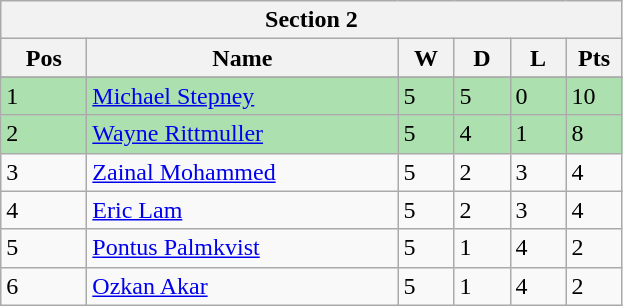<table class="wikitable">
<tr>
<th colspan="6">Section 2</th>
</tr>
<tr>
<th width=50>Pos</th>
<th width=200>Name</th>
<th width=30>W</th>
<th width=30>D</th>
<th width=30>L</th>
<th width=30>Pts</th>
</tr>
<tr>
</tr>
<tr style="background:#ACE1AF;">
<td>1</td>
<td> <a href='#'>Michael Stepney</a></td>
<td>5</td>
<td>5</td>
<td>0</td>
<td>10</td>
</tr>
<tr style="background:#ACE1AF;">
<td>2</td>
<td> <a href='#'>Wayne Rittmuller</a></td>
<td>5</td>
<td>4</td>
<td>1</td>
<td>8</td>
</tr>
<tr>
<td>3</td>
<td> <a href='#'>Zainal Mohammed</a></td>
<td>5</td>
<td>2</td>
<td>3</td>
<td>4</td>
</tr>
<tr>
<td>4</td>
<td> <a href='#'>Eric Lam</a></td>
<td>5</td>
<td>2</td>
<td>3</td>
<td>4</td>
</tr>
<tr>
<td>5</td>
<td> <a href='#'>Pontus Palmkvist</a></td>
<td>5</td>
<td>1</td>
<td>4</td>
<td>2</td>
</tr>
<tr>
<td>6</td>
<td> <a href='#'>Ozkan Akar</a></td>
<td>5</td>
<td>1</td>
<td>4</td>
<td>2</td>
</tr>
</table>
